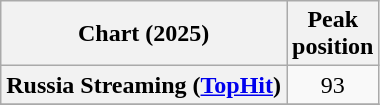<table class="wikitable plainrowheaders" style="text-align:center">
<tr>
<th scope="col">Chart (2025)</th>
<th scope="col">Peak<br>position</th>
</tr>
<tr>
<th scope="row">Russia Streaming (<a href='#'>TopHit</a>)</th>
<td>93</td>
</tr>
<tr>
</tr>
</table>
